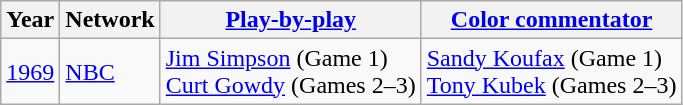<table class="wikitable">
<tr>
<th>Year</th>
<th>Network</th>
<th><a href='#'>Play-by-play</a></th>
<th><a href='#'>Color commentator</a></th>
</tr>
<tr>
<td><a href='#'>1969</a></td>
<td><a href='#'>NBC</a></td>
<td><a href='#'>Jim Simpson</a> (Game 1)<br><a href='#'>Curt Gowdy</a> (Games 2–3)</td>
<td><a href='#'>Sandy Koufax</a> (Game 1)<br><a href='#'>Tony Kubek</a> (Games 2–3)</td>
</tr>
</table>
